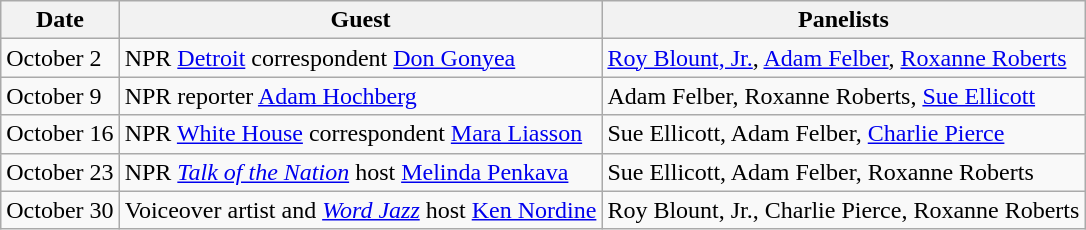<table class="wikitable">
<tr>
<th>Date</th>
<th>Guest</th>
<th>Panelists</th>
</tr>
<tr>
<td>October 2</td>
<td>NPR <a href='#'>Detroit</a> correspondent <a href='#'>Don Gonyea</a></td>
<td><a href='#'>Roy Blount, Jr.</a>, <a href='#'>Adam Felber</a>, <a href='#'>Roxanne Roberts</a></td>
</tr>
<tr>
<td>October 9</td>
<td>NPR reporter <a href='#'>Adam Hochberg</a></td>
<td>Adam Felber, Roxanne Roberts, <a href='#'>Sue Ellicott</a></td>
</tr>
<tr>
<td>October 16</td>
<td>NPR <a href='#'>White House</a> correspondent <a href='#'>Mara Liasson</a></td>
<td>Sue Ellicott, Adam Felber, <a href='#'>Charlie Pierce</a></td>
</tr>
<tr>
<td>October 23</td>
<td>NPR <em><a href='#'>Talk of the Nation</a></em> host <a href='#'>Melinda Penkava</a></td>
<td>Sue Ellicott, Adam Felber, Roxanne Roberts</td>
</tr>
<tr>
<td>October 30</td>
<td>Voiceover artist and <em><a href='#'>Word Jazz</a></em> host <a href='#'>Ken Nordine</a></td>
<td>Roy Blount, Jr., Charlie Pierce, Roxanne Roberts</td>
</tr>
</table>
